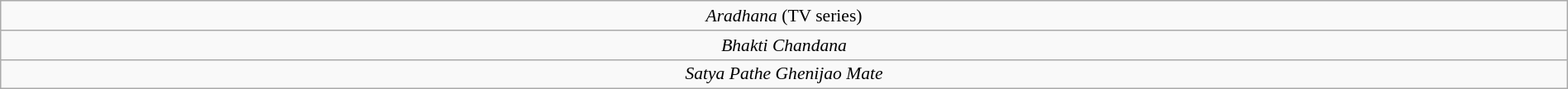<table class="wikitable sortable" style="border-collapse:collapse; font-size: 90%; text-align:center" width="100%">
<tr>
<td><em>Aradhana</em> (TV series)</td>
</tr>
<tr>
<td><em>Bhakti Chandana</em></td>
</tr>
<tr>
<td><em>Satya Pathe Ghenijao Mate</em></td>
</tr>
</table>
